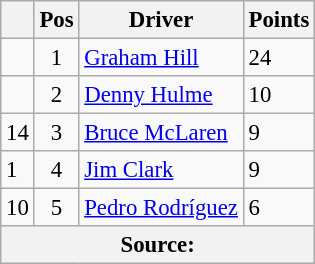<table class="wikitable" style="font-size: 95%;">
<tr>
<th></th>
<th>Pos</th>
<th>Driver</th>
<th>Points</th>
</tr>
<tr>
<td align="left"></td>
<td align="center">1</td>
<td> <a href='#'>Graham Hill</a></td>
<td align="left">24</td>
</tr>
<tr>
<td align="left"></td>
<td align="center">2</td>
<td> <a href='#'>Denny Hulme</a></td>
<td align="left">10</td>
</tr>
<tr>
<td align="left"> 14</td>
<td align="center">3</td>
<td> <a href='#'>Bruce McLaren</a></td>
<td align="left">9</td>
</tr>
<tr>
<td align="left"> 1</td>
<td align="center">4</td>
<td> <a href='#'>Jim Clark</a></td>
<td align="left">9</td>
</tr>
<tr>
<td align="left"> 10</td>
<td align="center">5</td>
<td> <a href='#'>Pedro Rodríguez</a></td>
<td align="left">6</td>
</tr>
<tr>
<th colspan=4>Source:</th>
</tr>
</table>
